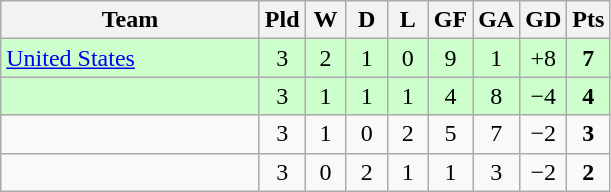<table class="wikitable" style="text-align: center;">
<tr>
<th width="165">Team</th>
<th width="20">Pld</th>
<th width="20">W</th>
<th width="20">D</th>
<th width="20">L</th>
<th width="20">GF</th>
<th width="20">GA</th>
<th width="20">GD</th>
<th width="20">Pts</th>
</tr>
<tr style="background: #ccffcc;">
<td style="text-align:left; "> <a href='#'>United States</a></td>
<td>3</td>
<td>2</td>
<td>1</td>
<td>0</td>
<td>9</td>
<td>1</td>
<td>+8</td>
<td><strong>7</strong></td>
</tr>
<tr style="background: #ccffcc;">
<td style="text-align:left; "></td>
<td>3</td>
<td>1</td>
<td>1</td>
<td>1</td>
<td>4</td>
<td>8</td>
<td>−4</td>
<td><strong>4</strong></td>
</tr>
<tr>
<td style="text-align:left; "></td>
<td>3</td>
<td>1</td>
<td>0</td>
<td>2</td>
<td>5</td>
<td>7</td>
<td>−2</td>
<td><strong>3</strong></td>
</tr>
<tr>
<td style="text-align:left; "></td>
<td>3</td>
<td>0</td>
<td>2</td>
<td>1</td>
<td>1</td>
<td>3</td>
<td>−2</td>
<td><strong>2</strong></td>
</tr>
</table>
